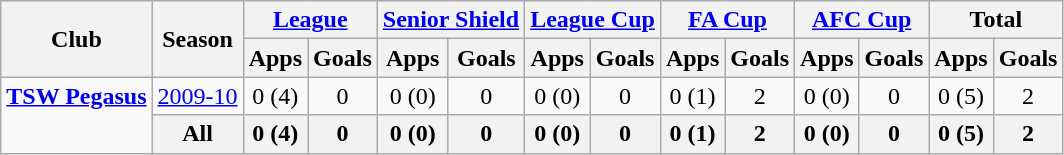<table class="wikitable" style="text-align: center;">
<tr>
<th rowspan="2">Club</th>
<th rowspan="2">Season</th>
<th colspan="2"><a href='#'>League</a></th>
<th colspan="2"><a href='#'>Senior Shield</a></th>
<th colspan="2"><a href='#'>League Cup</a></th>
<th colspan="2"><a href='#'>FA Cup</a></th>
<th colspan="2"><a href='#'>AFC Cup</a></th>
<th colspan="2">Total</th>
</tr>
<tr>
<th>Apps</th>
<th>Goals</th>
<th>Apps</th>
<th>Goals</th>
<th>Apps</th>
<th>Goals</th>
<th>Apps</th>
<th>Goals</th>
<th>Apps</th>
<th>Goals</th>
<th>Apps</th>
<th>Goals</th>
</tr>
<tr>
<td rowspan="6" valign="top"><strong><a href='#'>TSW Pegasus</a></strong></td>
<td><a href='#'>2009-10</a></td>
<td>0 (4)</td>
<td>0</td>
<td>0 (0)</td>
<td>0</td>
<td>0 (0)</td>
<td>0</td>
<td>0 (1)</td>
<td>2</td>
<td>0 (0)</td>
<td>0</td>
<td>0 (5)</td>
<td>2</td>
</tr>
<tr>
<th>All</th>
<th>0 (4)</th>
<th>0</th>
<th>0 (0)</th>
<th>0</th>
<th>0 (0)</th>
<th>0</th>
<th>0 (1)</th>
<th>2</th>
<th>0 (0)</th>
<th>0</th>
<th>0 (5)</th>
<th>2</th>
</tr>
</table>
